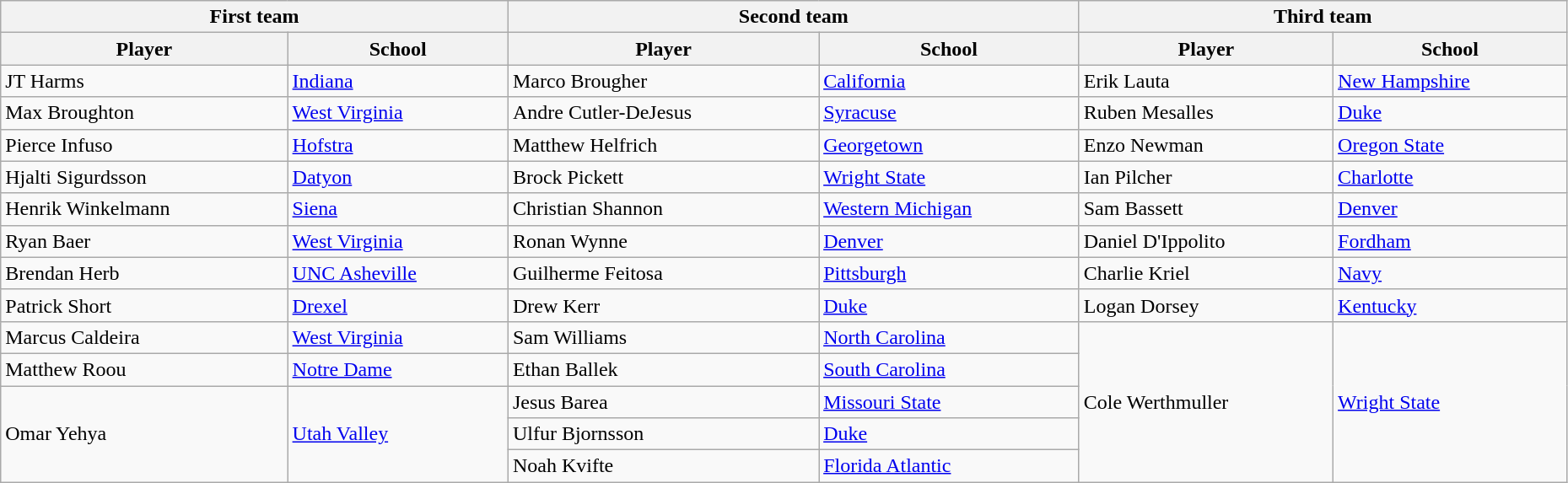<table class="wikitable" style="width:98%;">
<tr>
<th colspan="2">First team</th>
<th colspan="2">Second team</th>
<th colspan="2">Third team</th>
</tr>
<tr>
<th>Player</th>
<th>School</th>
<th>Player</th>
<th>School</th>
<th>Player</th>
<th>School</th>
</tr>
<tr>
<td>JT Harms</td>
<td><a href='#'>Indiana</a></td>
<td>Marco Brougher</td>
<td><a href='#'>California</a></td>
<td>Erik Lauta</td>
<td><a href='#'>New Hampshire</a></td>
</tr>
<tr>
<td>Max Broughton</td>
<td><a href='#'>West Virginia</a></td>
<td>Andre Cutler-DeJesus</td>
<td><a href='#'>Syracuse</a></td>
<td>Ruben Mesalles</td>
<td><a href='#'>Duke</a></td>
</tr>
<tr>
<td>Pierce Infuso</td>
<td><a href='#'>Hofstra</a></td>
<td>Matthew Helfrich</td>
<td><a href='#'>Georgetown</a></td>
<td>Enzo Newman</td>
<td><a href='#'>Oregon State</a></td>
</tr>
<tr>
<td>Hjalti Sigurdsson</td>
<td><a href='#'>Datyon</a></td>
<td>Brock Pickett</td>
<td><a href='#'>Wright State</a></td>
<td>Ian Pilcher</td>
<td><a href='#'>Charlotte</a></td>
</tr>
<tr>
<td>Henrik Winkelmann</td>
<td><a href='#'>Siena</a></td>
<td>Christian Shannon</td>
<td><a href='#'>Western Michigan</a></td>
<td>Sam Bassett</td>
<td><a href='#'>Denver</a></td>
</tr>
<tr>
<td>Ryan Baer</td>
<td><a href='#'>West Virginia</a></td>
<td>Ronan Wynne</td>
<td><a href='#'>Denver</a></td>
<td>Daniel D'Ippolito</td>
<td><a href='#'>Fordham</a></td>
</tr>
<tr>
<td>Brendan Herb</td>
<td><a href='#'>UNC Asheville</a></td>
<td>Guilherme Feitosa</td>
<td><a href='#'>Pittsburgh</a></td>
<td>Charlie Kriel</td>
<td><a href='#'>Navy</a></td>
</tr>
<tr>
<td>Patrick Short</td>
<td><a href='#'>Drexel</a></td>
<td>Drew Kerr</td>
<td><a href='#'>Duke</a></td>
<td>Logan Dorsey</td>
<td><a href='#'>Kentucky</a></td>
</tr>
<tr>
<td>Marcus Caldeira</td>
<td><a href='#'>West Virginia</a></td>
<td>Sam Williams</td>
<td><a href='#'>North Carolina</a></td>
<td rowspan=5>Cole Werthmuller</td>
<td rowspan=5><a href='#'>Wright State</a></td>
</tr>
<tr>
<td>Matthew Roou</td>
<td><a href='#'>Notre Dame</a></td>
<td>Ethan Ballek</td>
<td><a href='#'>South Carolina</a></td>
</tr>
<tr>
<td rowspan=3>Omar Yehya</td>
<td rowspan=3><a href='#'>Utah Valley</a></td>
<td>Jesus Barea</td>
<td><a href='#'>Missouri State</a></td>
</tr>
<tr>
<td>Ulfur Bjornsson</td>
<td><a href='#'>Duke</a></td>
</tr>
<tr>
<td>Noah Kvifte</td>
<td><a href='#'>Florida Atlantic</a></td>
</tr>
</table>
